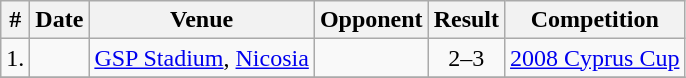<table class="wikitable collapsible sortable">
<tr>
<th>#</th>
<th>Date</th>
<th>Venue</th>
<th>Opponent</th>
<th>Result</th>
<th>Competition</th>
</tr>
<tr>
<td>1.</td>
<td></td>
<td><a href='#'>GSP Stadium</a>, <a href='#'>Nicosia</a></td>
<td></td>
<td style="text-align:center;">2–3</td>
<td><a href='#'>2008 Cyprus Cup</a></td>
</tr>
<tr>
</tr>
</table>
